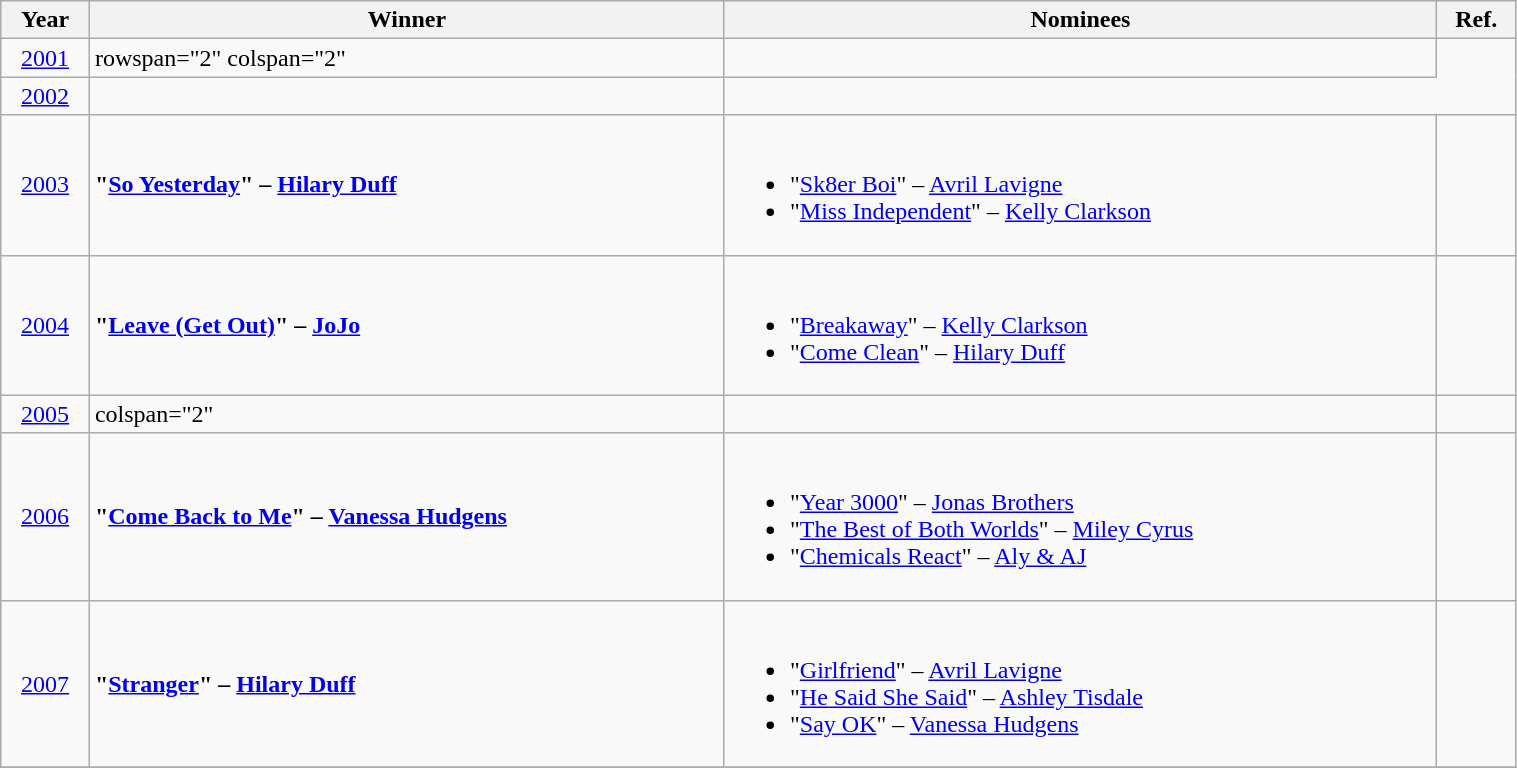<table class="wikitable" width=80%>
<tr>
<th>Year</th>
<th>Winner</th>
<th>Nominees</th>
<th>Ref.</th>
</tr>
<tr>
<td align="center"><a href='#'>2001</a></td>
<td>rowspan="2" colspan="2" </td>
<td align="center"></td>
</tr>
<tr>
<td align="center"><a href='#'>2002</a></td>
<td align="center"></td>
</tr>
<tr>
<td align="center"><a href='#'>2003</a></td>
<td><strong>"<a href='#'>So Yesterday</a>" – <a href='#'>Hilary Duff</a></strong></td>
<td><br><ul><li>"<a href='#'>Sk8er Boi</a>" – <a href='#'>Avril Lavigne</a></li><li>"<a href='#'>Miss Independent</a>" – <a href='#'>Kelly Clarkson</a></li></ul></td>
<td align="center"></td>
</tr>
<tr>
<td align="center"><a href='#'>2004</a></td>
<td><strong>"<a href='#'>Leave (Get Out)</a>" – <a href='#'>JoJo</a></strong></td>
<td><br><ul><li>"<a href='#'>Breakaway</a>" – <a href='#'>Kelly Clarkson</a></li><li>"<a href='#'>Come Clean</a>" – <a href='#'>Hilary Duff</a></li></ul></td>
<td align="center"></td>
</tr>
<tr>
<td align="center"><a href='#'>2005</a></td>
<td>colspan="2" </td>
<td align="center"></td>
</tr>
<tr>
<td align="center"><a href='#'>2006</a></td>
<td><strong>"<a href='#'>Come Back to Me</a>" – <a href='#'>Vanessa Hudgens</a></strong></td>
<td><br><ul><li>"<a href='#'>Year 3000</a>" – <a href='#'>Jonas Brothers</a></li><li>"<a href='#'>The Best of Both Worlds</a>" – <a href='#'>Miley Cyrus</a></li><li>"<a href='#'>Chemicals React</a>" – <a href='#'>Aly & AJ</a></li></ul></td>
<td align="center"></td>
</tr>
<tr>
<td align="center"><a href='#'>2007</a></td>
<td><strong>"<a href='#'>Stranger</a>" – <a href='#'>Hilary Duff</a></strong></td>
<td><br><ul><li>"<a href='#'>Girlfriend</a>" – <a href='#'>Avril Lavigne</a></li><li>"<a href='#'>He Said She Said</a>" – <a href='#'>Ashley Tisdale</a></li><li>"<a href='#'>Say OK</a>" – <a href='#'>Vanessa Hudgens</a></li></ul></td>
<td align="center"></td>
</tr>
<tr>
</tr>
</table>
